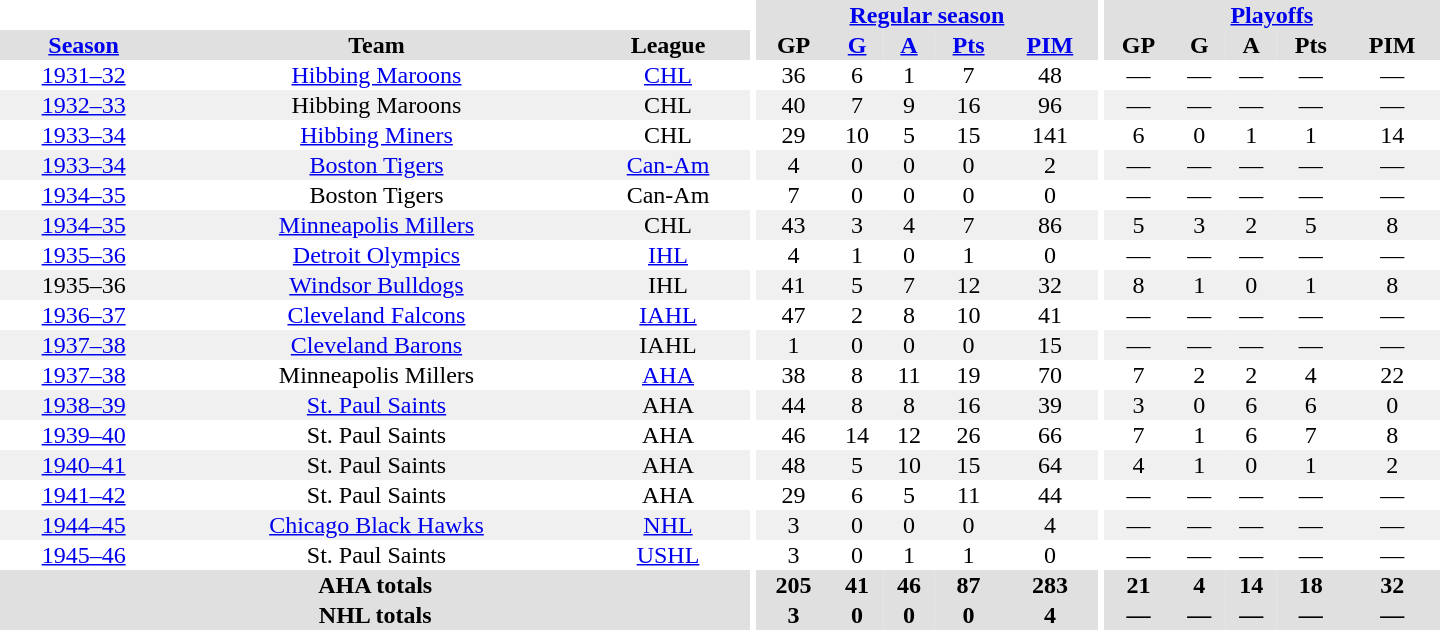<table border="0" cellpadding="1" cellspacing="0" style="text-align:center; width:60em">
<tr bgcolor="#e0e0e0">
<th colspan="3" bgcolor="#ffffff"></th>
<th rowspan="100" bgcolor="#ffffff"></th>
<th colspan="5"><a href='#'>Regular season</a></th>
<th rowspan="100" bgcolor="#ffffff"></th>
<th colspan="5"><a href='#'>Playoffs</a></th>
</tr>
<tr bgcolor="#e0e0e0">
<th><a href='#'>Season</a></th>
<th>Team</th>
<th>League</th>
<th>GP</th>
<th><a href='#'>G</a></th>
<th><a href='#'>A</a></th>
<th><a href='#'>Pts</a></th>
<th><a href='#'>PIM</a></th>
<th>GP</th>
<th>G</th>
<th>A</th>
<th>Pts</th>
<th>PIM</th>
</tr>
<tr>
<td><a href='#'>1931–32</a></td>
<td><a href='#'>Hibbing Maroons</a></td>
<td><a href='#'>CHL</a></td>
<td>36</td>
<td>6</td>
<td>1</td>
<td>7</td>
<td>48</td>
<td>—</td>
<td>—</td>
<td>—</td>
<td>—</td>
<td>—</td>
</tr>
<tr bgcolor="#f0f0f0">
<td><a href='#'>1932–33</a></td>
<td>Hibbing Maroons</td>
<td>CHL</td>
<td>40</td>
<td>7</td>
<td>9</td>
<td>16</td>
<td>96</td>
<td>—</td>
<td>—</td>
<td>—</td>
<td>—</td>
<td>—</td>
</tr>
<tr>
<td><a href='#'>1933–34</a></td>
<td><a href='#'>Hibbing Miners</a></td>
<td>CHL</td>
<td>29</td>
<td>10</td>
<td>5</td>
<td>15</td>
<td>141</td>
<td>6</td>
<td>0</td>
<td>1</td>
<td>1</td>
<td>14</td>
</tr>
<tr bgcolor="#f0f0f0">
<td><a href='#'>1933–34</a></td>
<td><a href='#'>Boston Tigers</a></td>
<td><a href='#'>Can-Am</a></td>
<td>4</td>
<td>0</td>
<td>0</td>
<td>0</td>
<td>2</td>
<td>—</td>
<td>—</td>
<td>—</td>
<td>—</td>
<td>—</td>
</tr>
<tr>
<td><a href='#'>1934–35</a></td>
<td>Boston Tigers</td>
<td>Can-Am</td>
<td>7</td>
<td>0</td>
<td>0</td>
<td>0</td>
<td>0</td>
<td>—</td>
<td>—</td>
<td>—</td>
<td>—</td>
<td>—</td>
</tr>
<tr bgcolor="#f0f0f0">
<td><a href='#'>1934–35</a></td>
<td><a href='#'>Minneapolis Millers</a></td>
<td>CHL</td>
<td>43</td>
<td>3</td>
<td>4</td>
<td>7</td>
<td>86</td>
<td>5</td>
<td>3</td>
<td>2</td>
<td>5</td>
<td>8</td>
</tr>
<tr>
<td><a href='#'>1935–36</a></td>
<td><a href='#'>Detroit Olympics</a></td>
<td><a href='#'>IHL</a></td>
<td>4</td>
<td>1</td>
<td>0</td>
<td>1</td>
<td>0</td>
<td>—</td>
<td>—</td>
<td>—</td>
<td>—</td>
<td>—</td>
</tr>
<tr bgcolor="#f0f0f0">
<td>1935–36</td>
<td><a href='#'>Windsor Bulldogs</a></td>
<td>IHL</td>
<td>41</td>
<td>5</td>
<td>7</td>
<td>12</td>
<td>32</td>
<td>8</td>
<td>1</td>
<td>0</td>
<td>1</td>
<td>8</td>
</tr>
<tr>
<td><a href='#'>1936–37</a></td>
<td><a href='#'>Cleveland Falcons</a></td>
<td><a href='#'>IAHL</a></td>
<td>47</td>
<td>2</td>
<td>8</td>
<td>10</td>
<td>41</td>
<td>—</td>
<td>—</td>
<td>—</td>
<td>—</td>
<td>—</td>
</tr>
<tr bgcolor="#f0f0f0">
<td><a href='#'>1937–38</a></td>
<td><a href='#'>Cleveland Barons</a></td>
<td>IAHL</td>
<td>1</td>
<td>0</td>
<td>0</td>
<td>0</td>
<td>15</td>
<td>—</td>
<td>—</td>
<td>—</td>
<td>—</td>
<td>—</td>
</tr>
<tr>
<td><a href='#'>1937–38</a></td>
<td>Minneapolis Millers</td>
<td><a href='#'>AHA</a></td>
<td>38</td>
<td>8</td>
<td>11</td>
<td>19</td>
<td>70</td>
<td>7</td>
<td>2</td>
<td>2</td>
<td>4</td>
<td>22</td>
</tr>
<tr bgcolor="#f0f0f0">
<td><a href='#'>1938–39</a></td>
<td><a href='#'>St. Paul Saints</a></td>
<td>AHA</td>
<td>44</td>
<td>8</td>
<td>8</td>
<td>16</td>
<td>39</td>
<td>3</td>
<td>0</td>
<td>6</td>
<td>6</td>
<td>0</td>
</tr>
<tr>
<td><a href='#'>1939–40</a></td>
<td>St. Paul Saints</td>
<td>AHA</td>
<td>46</td>
<td>14</td>
<td>12</td>
<td>26</td>
<td>66</td>
<td>7</td>
<td>1</td>
<td>6</td>
<td>7</td>
<td>8</td>
</tr>
<tr bgcolor="#f0f0f0">
<td><a href='#'>1940–41</a></td>
<td>St. Paul Saints</td>
<td>AHA</td>
<td>48</td>
<td>5</td>
<td>10</td>
<td>15</td>
<td>64</td>
<td>4</td>
<td>1</td>
<td>0</td>
<td>1</td>
<td>2</td>
</tr>
<tr>
<td><a href='#'>1941–42</a></td>
<td>St. Paul Saints</td>
<td>AHA</td>
<td>29</td>
<td>6</td>
<td>5</td>
<td>11</td>
<td>44</td>
<td>—</td>
<td>—</td>
<td>—</td>
<td>—</td>
<td>—</td>
</tr>
<tr bgcolor="#f0f0f0">
<td><a href='#'>1944–45</a></td>
<td><a href='#'>Chicago Black Hawks</a></td>
<td><a href='#'>NHL</a></td>
<td>3</td>
<td>0</td>
<td>0</td>
<td>0</td>
<td>4</td>
<td>—</td>
<td>—</td>
<td>—</td>
<td>—</td>
<td>—</td>
</tr>
<tr>
<td><a href='#'>1945–46</a></td>
<td>St. Paul Saints</td>
<td><a href='#'>USHL</a></td>
<td>3</td>
<td>0</td>
<td>1</td>
<td>1</td>
<td>0</td>
<td>—</td>
<td>—</td>
<td>—</td>
<td>—</td>
<td>—</td>
</tr>
<tr bgcolor="#e0e0e0">
<th colspan="3">AHA totals</th>
<th>205</th>
<th>41</th>
<th>46</th>
<th>87</th>
<th>283</th>
<th>21</th>
<th>4</th>
<th>14</th>
<th>18</th>
<th>32</th>
</tr>
<tr bgcolor="#e0e0e0">
<th colspan="3">NHL totals</th>
<th>3</th>
<th>0</th>
<th>0</th>
<th>0</th>
<th>4</th>
<th>—</th>
<th>—</th>
<th>—</th>
<th>—</th>
<th>—</th>
</tr>
</table>
